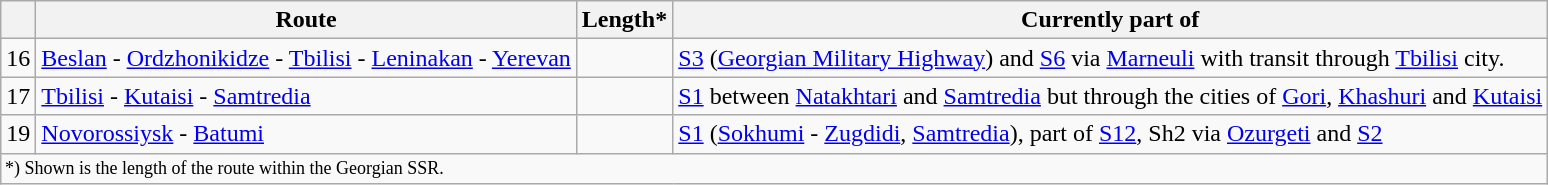<table class="wikitable">
<tr>
<th></th>
<th>Route</th>
<th>Length*</th>
<th>Currently part of</th>
</tr>
<tr>
<td>16</td>
<td><a href='#'>Beslan</a> - <a href='#'>Ordzhonikidze</a> - <a href='#'>Tbilisi</a> - <a href='#'>Leninakan</a> - <a href='#'>Yerevan</a></td>
<td></td>
<td><a href='#'>S3</a> (<a href='#'>Georgian Military Highway</a>) and <a href='#'>S6</a> via <a href='#'>Marneuli</a> with transit through <a href='#'>Tbilisi</a> city.</td>
</tr>
<tr>
<td>17</td>
<td><a href='#'>Tbilisi</a> - <a href='#'>Kutaisi</a> - <a href='#'>Samtredia</a></td>
<td></td>
<td><a href='#'>S1</a> between <a href='#'>Natakhtari</a> and <a href='#'>Samtredia</a> but through the cities of <a href='#'>Gori</a>, <a href='#'>Khashuri</a> and <a href='#'>Kutaisi</a></td>
</tr>
<tr>
<td>19</td>
<td><a href='#'>Novorossiysk</a> - <a href='#'>Batumi</a></td>
<td></td>
<td><a href='#'>S1</a> (<a href='#'>Sokhumi</a> - <a href='#'>Zugdidi</a>, <a href='#'>Samtredia</a>), part of <a href='#'>S12</a>, Sh2 via <a href='#'>Ozurgeti</a> and <a href='#'>S2</a></td>
</tr>
<tr>
<td colspan="4" style="font-size: 9pt;text-aling:left;">*) Shown is the length of the route within the Georgian SSR.</td>
</tr>
</table>
